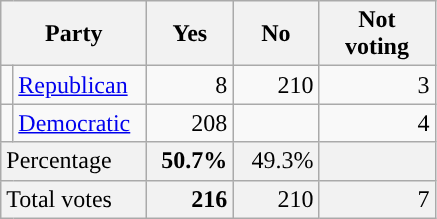<table class="wikitable" style="margin-right: 1em; background: #f9f9f9; text-align: right;">
<tr>
<th colspan="2" scope="col" style="width: 90px">Party</th>
<th scope="col" style="width: 50px">Yes</th>
<th scope="col" style="width: 50px">No</th>
<th scope="col" style="width: 70px">Not voting</th>
</tr>
<tr>
<td scope="row" style="background-color:"></td>
<td scope="row" style="text-align: left;"><a href='#'>Republican</a></td>
<td>8</td>
<td>210</td>
<td>3</td>
</tr>
<tr>
<td scope="row" style="background-color:"></td>
<td scope="row" style="text-align: left;"><a href='#'>Democratic</a></td>
<td>208</td>
<td></td>
<td>4</td>
</tr>
<tr class="tfoot" style="background:#f2f2f2;">
<td scope="row" colspan="2" style="text-align:left;">Percentage</td>
<td><strong>50.7%</strong></td>
<td>49.3%</td>
<td></td>
</tr>
<tr class="tfoot" style="background:#f2f2f2;">
<td scope="row" colspan="2" style="text-align:left;">Total votes</td>
<td> <strong>216</strong></td>
<td>210</td>
<td>7</td>
</tr>
</table>
